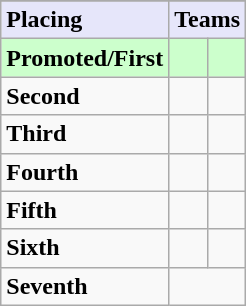<table class=wikitable>
<tr>
</tr>
<tr style="background: #E6E6FA;">
<td><strong>Placing</strong></td>
<td colspan="2" style="text-align:center"><strong>Teams</strong></td>
</tr>
<tr style="background: #ccffcc;">
<td><strong>Promoted/First</strong></td>
<td><strong></strong></td>
<td><strong></strong></td>
</tr>
<tr>
<td><strong>Second</strong></td>
<td></td>
<td></td>
</tr>
<tr>
<td><strong>Third</strong></td>
<td></td>
<td></td>
</tr>
<tr>
<td><strong>Fourth</strong></td>
<td></td>
<td></td>
</tr>
<tr>
<td><strong>Fifth</strong></td>
<td></td>
<td></td>
</tr>
<tr>
<td><strong>Sixth</strong></td>
<td></td>
<td></td>
</tr>
<tr>
<td><strong>Seventh</strong></td>
<td colspan=2></td>
</tr>
</table>
